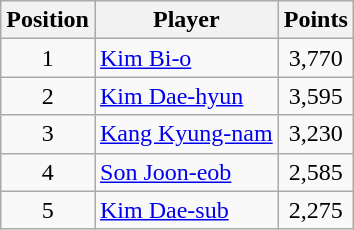<table class="wikitable">
<tr>
<th>Position</th>
<th>Player</th>
<th>Points</th>
</tr>
<tr>
<td align=center>1</td>
<td> <a href='#'>Kim Bi-o</a></td>
<td align=center>3,770</td>
</tr>
<tr>
<td align=center>2</td>
<td> <a href='#'>Kim Dae-hyun</a></td>
<td align=center>3,595</td>
</tr>
<tr>
<td align=center>3</td>
<td> <a href='#'>Kang Kyung-nam</a></td>
<td align=center>3,230</td>
</tr>
<tr>
<td align=center>4</td>
<td> <a href='#'>Son Joon-eob</a></td>
<td align=center>2,585</td>
</tr>
<tr>
<td align=center>5</td>
<td> <a href='#'>Kim Dae-sub</a></td>
<td align=center>2,275</td>
</tr>
</table>
